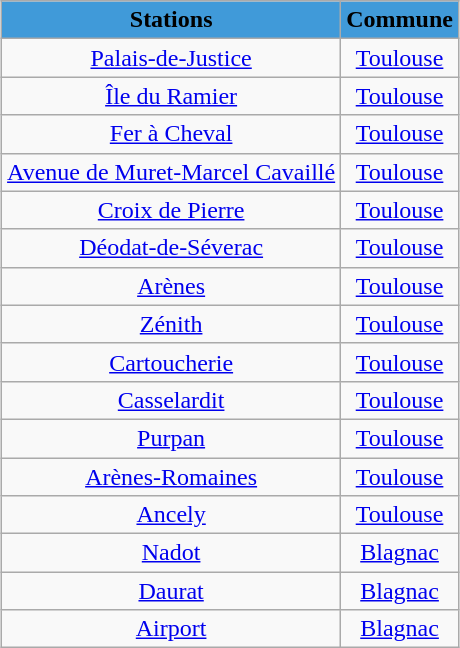<table class="wikitable" style="margin: 1em auto 1em auto;">
<tr>
<td bgcolor="#409AD9" align="center"><span> <strong>Stations</strong></span></td>
<td bgcolor="#409AD9" align="center"><span> <strong>Commune</strong></span></td>
</tr>
<tr>
<td align="center"><a href='#'>Palais-de-Justice</a></td>
<td align="center"><a href='#'>Toulouse</a></td>
</tr>
<tr>
<td align="center"><a href='#'>Île du Ramier</a></td>
<td align="center"><a href='#'>Toulouse</a></td>
</tr>
<tr>
<td align="center"><a href='#'>Fer à Cheval</a></td>
<td align="center"><a href='#'>Toulouse</a></td>
</tr>
<tr>
<td align="center"><a href='#'>Avenue de Muret-Marcel Cavaillé</a></td>
<td align="center"><a href='#'>Toulouse</a></td>
</tr>
<tr>
<td align="center"><a href='#'>Croix de Pierre</a></td>
<td align="center"><a href='#'>Toulouse</a></td>
</tr>
<tr>
<td align="center"><a href='#'>Déodat-de-Séverac</a></td>
<td align="center"><a href='#'>Toulouse</a></td>
</tr>
<tr>
<td align="center"><a href='#'>Arènes</a></td>
<td align="center"><a href='#'>Toulouse</a></td>
</tr>
<tr>
<td align="center"><a href='#'>Zénith</a></td>
<td align="center"><a href='#'>Toulouse</a></td>
</tr>
<tr>
<td align="center"><a href='#'>Cartoucherie</a></td>
<td align="center"><a href='#'>Toulouse</a></td>
</tr>
<tr>
<td align="center"><a href='#'>Casselardit</a></td>
<td align="center"><a href='#'>Toulouse</a></td>
</tr>
<tr>
<td align="center"><a href='#'>Purpan</a></td>
<td align="center"><a href='#'>Toulouse</a></td>
</tr>
<tr>
<td align="center"><a href='#'>Arènes-Romaines</a></td>
<td align="center"><a href='#'>Toulouse</a></td>
</tr>
<tr>
<td align="center"><a href='#'>Ancely</a></td>
<td align="center"><a href='#'>Toulouse</a></td>
</tr>
<tr>
<td align="center"><a href='#'>Nadot</a></td>
<td align="center"><a href='#'>Blagnac</a></td>
</tr>
<tr>
<td align="center"><a href='#'>Daurat</a></td>
<td align="center"><a href='#'>Blagnac</a></td>
</tr>
<tr>
<td align="center"><a href='#'>Airport</a></td>
<td align="center"><a href='#'>Blagnac</a></td>
</tr>
</table>
